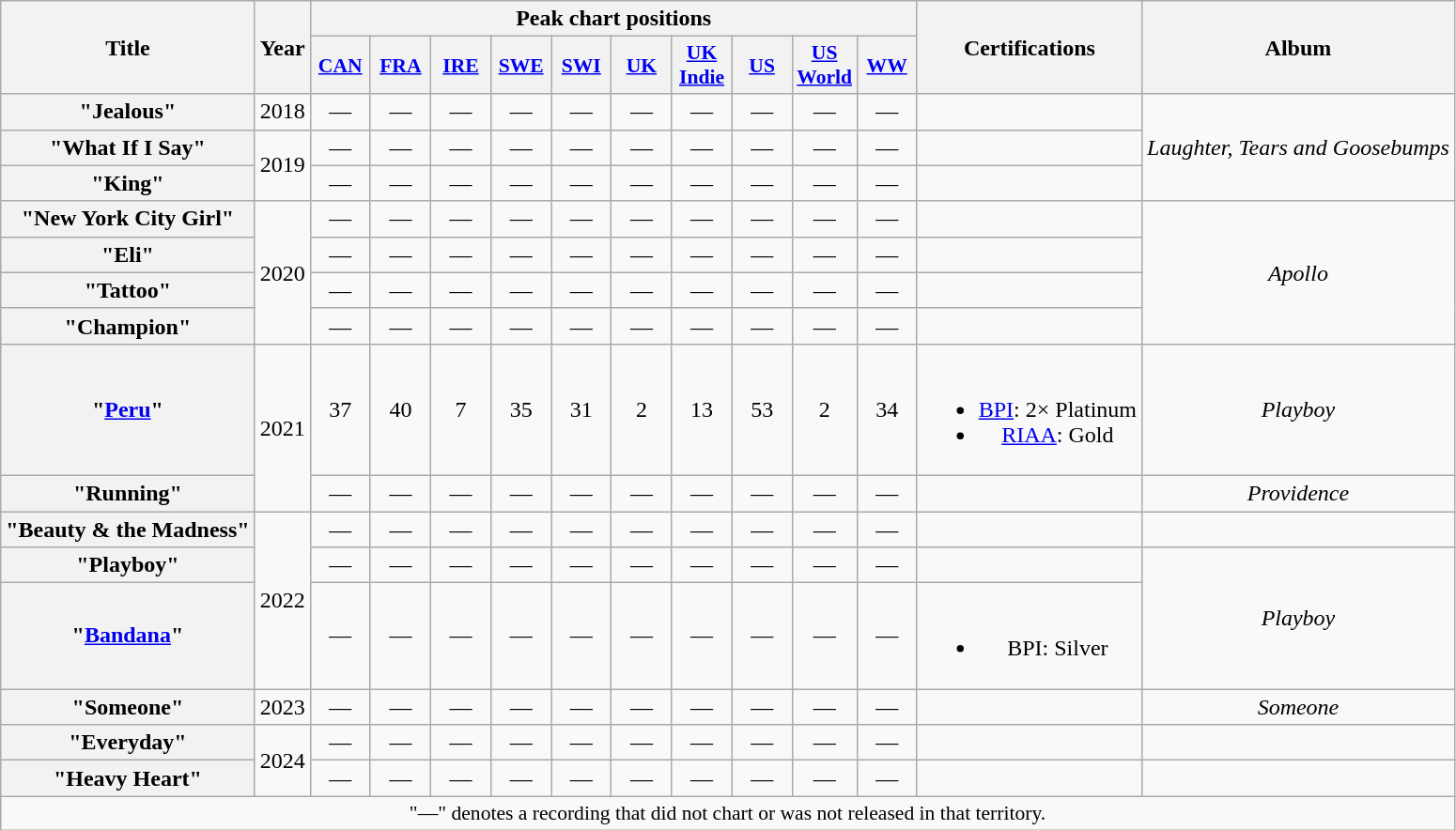<table class="wikitable plainrowheaders" style="text-align:center">
<tr>
<th rowspan="2">Title</th>
<th rowspan="2">Year</th>
<th colspan="10">Peak chart positions</th>
<th rowspan="2">Certifications</th>
<th rowspan="2">Album</th>
</tr>
<tr>
<th scope="col" style="width:2.5em;font-size:90%;"><a href='#'>CAN</a><br></th>
<th scope="col" style="width:2.5em;font-size:90%;"><a href='#'>FRA</a><br></th>
<th scope="col" style="width:2.5em;font-size:90%;"><a href='#'>IRE</a><br></th>
<th scope="col" style="width:2.5em;font-size:90%;"><a href='#'>SWE</a><br></th>
<th scope="col" style="width:2.5em;font-size:90%;"><a href='#'>SWI</a><br></th>
<th scope="col" style="width:2.5em;font-size:90%;"><a href='#'>UK</a><br></th>
<th scope="col" style="width:2.5em;font-size:90%;"><a href='#'>UK<br>Indie</a><br></th>
<th scope="col" style="width:2.5em;font-size:90%;"><a href='#'>US</a><br></th>
<th scope="col" style="width:2.5em;font-size:90%;"><a href='#'>US<br>World</a><br></th>
<th scope="col" style="width:2.5em;font-size:90%;"><a href='#'>WW</a><br></th>
</tr>
<tr>
<th scope="row">"Jealous"</th>
<td>2018</td>
<td>—</td>
<td>—</td>
<td>—</td>
<td>—</td>
<td>—</td>
<td>—</td>
<td>—</td>
<td>—</td>
<td>—</td>
<td>—</td>
<td></td>
<td rowspan="3"><em>Laughter, Tears and Goosebumps</em></td>
</tr>
<tr>
<th scope="row">"What If I Say"</th>
<td rowspan="2">2019</td>
<td>—</td>
<td>—</td>
<td>—</td>
<td>—</td>
<td>—</td>
<td>—</td>
<td>—</td>
<td>—</td>
<td>—</td>
<td>—</td>
<td></td>
</tr>
<tr>
<th scope="row">"King"</th>
<td>—</td>
<td>—</td>
<td>—</td>
<td>—</td>
<td>—</td>
<td>—</td>
<td>—</td>
<td>—</td>
<td>—</td>
<td>—</td>
<td></td>
</tr>
<tr>
<th scope="row">"New York City Girl"</th>
<td rowspan="4">2020</td>
<td>—</td>
<td>—</td>
<td>—</td>
<td>—</td>
<td>—</td>
<td>—</td>
<td>—</td>
<td>—</td>
<td>—</td>
<td>—</td>
<td></td>
<td rowspan="4"><em>Apollo</em></td>
</tr>
<tr>
<th scope="row">"Eli"</th>
<td>—</td>
<td>—</td>
<td>—</td>
<td>—</td>
<td>—</td>
<td>—</td>
<td>—</td>
<td>—</td>
<td>—</td>
<td>—</td>
<td></td>
</tr>
<tr>
<th scope="row">"Tattoo"</th>
<td>—</td>
<td>—</td>
<td>—</td>
<td>—</td>
<td>—</td>
<td>—</td>
<td>—</td>
<td>—</td>
<td>—</td>
<td>—</td>
<td></td>
</tr>
<tr>
<th scope="row">"Champion"<br></th>
<td>—</td>
<td>—</td>
<td>—</td>
<td>—</td>
<td>—</td>
<td>—</td>
<td>—</td>
<td>—</td>
<td>—</td>
<td>—</td>
<td></td>
</tr>
<tr>
<th scope="row">"<a href='#'>Peru</a>"<br></th>
<td rowspan="2">2021</td>
<td>37</td>
<td>40<br></td>
<td>7</td>
<td>35</td>
<td>31</td>
<td>2</td>
<td>13</td>
<td>53</td>
<td>2</td>
<td>34</td>
<td><br><ul><li><a href='#'>BPI</a>: 2× Platinum</li><li><a href='#'>RIAA</a>: Gold</li></ul></td>
<td><em>Playboy</em></td>
</tr>
<tr>
<th scope="row">"Running"<br></th>
<td>—</td>
<td>—</td>
<td>—</td>
<td>—</td>
<td>—</td>
<td>—</td>
<td>—</td>
<td>—</td>
<td>—</td>
<td>—</td>
<td></td>
<td><em>Providence</em></td>
</tr>
<tr>
<th scope="row">"Beauty & the Madness"<br></th>
<td rowspan="3">2022</td>
<td>—</td>
<td>—</td>
<td>—</td>
<td>—</td>
<td>—</td>
<td>—</td>
<td>—</td>
<td>—</td>
<td>—</td>
<td>—</td>
<td></td>
<td></td>
</tr>
<tr>
<th scope="row">"Playboy"</th>
<td>—</td>
<td>—</td>
<td>—</td>
<td>—</td>
<td>—</td>
<td>—</td>
<td>—</td>
<td>—</td>
<td>—</td>
<td>—</td>
<td></td>
<td rowspan=2><em>Playboy</em></td>
</tr>
<tr>
<th scope="row">"<a href='#'>Bandana</a>"<br></th>
<td>—</td>
<td>—</td>
<td>—</td>
<td>—</td>
<td>—</td>
<td>—</td>
<td>—</td>
<td>—</td>
<td>—</td>
<td>—</td>
<td><br><ul><li>BPI: Silver</li></ul></td>
</tr>
<tr>
<th scope="row">"Someone"</th>
<td rows pan="3">2023</td>
<td>—</td>
<td>—</td>
<td>—</td>
<td>—</td>
<td>—</td>
<td>—</td>
<td>—</td>
<td>—</td>
<td>—</td>
<td>—</td>
<td></td>
<td><em>Someone</em></td>
</tr>
<tr>
<th scope="row">"Everyday"</th>
<td rowspan="2">2024</td>
<td>—</td>
<td>—</td>
<td>—</td>
<td>—</td>
<td>—</td>
<td>—</td>
<td>—</td>
<td>—</td>
<td>—</td>
<td>—</td>
<td></td>
<td></td>
</tr>
<tr>
<th scope="row">"Heavy Heart"<br></th>
<td>—</td>
<td>—</td>
<td>—</td>
<td>—</td>
<td>—</td>
<td>—</td>
<td>—</td>
<td>—</td>
<td>—</td>
<td>—</td>
<td></td>
<td></td>
</tr>
<tr>
<td colspan="16" style="font-size:90%">"—" denotes a recording that did not chart or was not released in that territory.</td>
</tr>
</table>
